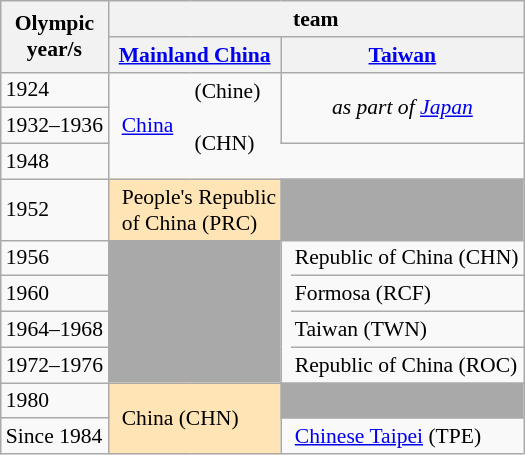<table class = wikitable style = text-align:left;font-size:90%>
<tr>
<th rowspan = 2>Olympic<br>year/s</th>
<th colspan = 5>team</th>
</tr>
<tr>
<th colspan = 3><a href='#'>Mainland China</a></th>
<th colspan = 2><a href='#'>Taiwan</a></th>
</tr>
<tr>
<td>1924</td>
<td style = "text-align:center; border-style: none none none none"></td>
<td style = "border-style: none none none none"></td>
<td style = "border-style: none none none none">(Chine)</td>
<td colspan = 2 rowspan = 2 style = text-align:center><em>as part of  <a href='#'>Japan</a></em></td>
</tr>
<tr>
<td>1932–1936</td>
<td rowspan = 2 style = "text-align:center; border-style: none none none none"></td>
<td style = "border-style: none none none none"><a href='#'>China</a></td>
<td rowspan = 2 style = "border-style: none none none none">(CHN)</td>
</tr>
<tr>
<td>1948</td>
<td colspan = 5 style = "border-style: none none none none"></td>
</tr>
<tr>
<td>1952</td>
<td style = "text-align:center; border-style: solid none solid solid; background:moccasin"></td>
<td colspan = 2 style = "border-style: solid solid solid none; background:moccasin">People's Republic<br>of China (PRC)</td>
<td colspan = 2 style =  background:darkgray></td>
</tr>
<tr>
<td>1956</td>
<td colspan = 3 rowspan = 4 style = background:darkgray></td>
<td rowspan = 4 style = "border-style: none none none none"></td>
<td style = "text-align:center; border-style: solid solid solid none">Republic of China (CHN)</td>
</tr>
<tr>
<td>1960</td>
<td style = "border-style: solid solid solid none">Formosa (RCF)</td>
</tr>
<tr>
<td>1964–1968</td>
<td style = "border-style: solid solid solid none">Taiwan (TWN)</td>
</tr>
<tr>
<td>1972–1976</td>
<td style = "border-style: solid solid solid none">Republic of China (ROC)</td>
</tr>
<tr>
<td>1980</td>
<td rowspan = 2 style = "text-align:center; border-style: none none none none; background:moccasin"></td>
<td colspan = 2 rowspan = 2 style = "border-style: none none none none; background:moccasin">China (CHN)</td>
<td colspan = 2 style =  background:darkgray></td>
</tr>
<tr>
<td>Since 1984</td>
<td style = "text-align:center; border-style: none none solid solid"></td>
<td style = "border-style: solid solid none none"><a href='#'>Chinese Taipei</a> (TPE)</td>
</tr>
</table>
